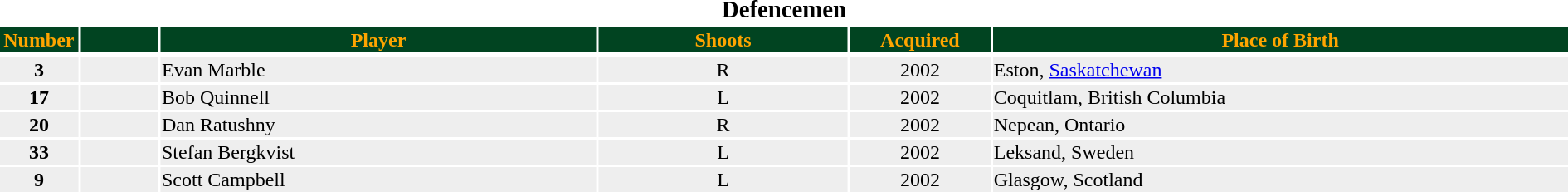<table class="toccolours" style="width:100%">
<tr>
<th colspan=7><big>Defencemen</big></th>
</tr>
<tr style="background:#014421; color:#FFA500">
<th width=5%>Number</th>
<th width=5%></th>
<th !width=15%>Player</th>
<th width=16%>Shoots</th>
<th width=9%>Acquired</th>
<th width=37%>Place of Birth</th>
</tr>
<tr>
</tr>
<tr style="background:#eee">
<td align=center><strong>3</strong></td>
<td align=center></td>
<td>Evan Marble</td>
<td align=center>R</td>
<td align=center>2002</td>
<td>Eston, <a href='#'>Saskatchewan</a></td>
</tr>
<tr style="background:#eee">
<td align=center><strong>17</strong></td>
<td align=center></td>
<td>Bob Quinnell</td>
<td align=center>L</td>
<td align=center>2002</td>
<td>Coquitlam, British Columbia</td>
</tr>
<tr style="background:#eee">
<td align=center><strong>20</strong></td>
<td align=center></td>
<td>Dan Ratushny</td>
<td align=center>R</td>
<td align=center>2002</td>
<td>Nepean, Ontario</td>
</tr>
<tr style="background:#eee">
<td align=center><strong>33</strong></td>
<td align=center></td>
<td>Stefan Bergkvist</td>
<td align=center>L</td>
<td align=center>2002</td>
<td>Leksand, Sweden</td>
</tr>
<tr style="background:#eee">
<td align=center><strong>9</strong></td>
<td align=center></td>
<td>Scott Campbell</td>
<td align=center>L</td>
<td align=center>2002</td>
<td>Glasgow, Scotland</td>
</tr>
</table>
